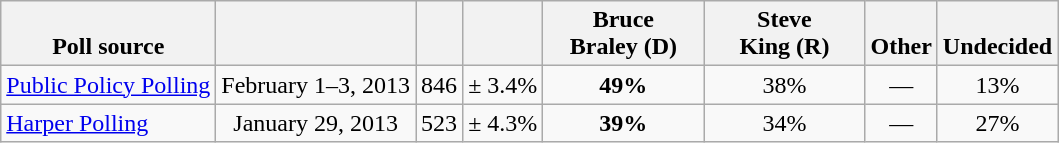<table class="wikitable" style="text-align:center">
<tr valign= bottom>
<th>Poll source</th>
<th></th>
<th></th>
<th></th>
<th style="width:100px;">Bruce<br>Braley (D)</th>
<th style="width:100px;">Steve<br>King (R)</th>
<th>Other</th>
<th>Undecided</th>
</tr>
<tr>
<td align=left><a href='#'>Public Policy Polling</a></td>
<td>February 1–3, 2013</td>
<td>846</td>
<td>± 3.4%</td>
<td><strong>49%</strong></td>
<td>38%</td>
<td>—</td>
<td>13%</td>
</tr>
<tr>
<td align=left><a href='#'>Harper Polling</a></td>
<td>January 29, 2013</td>
<td>523</td>
<td>± 4.3%</td>
<td><strong>39%</strong></td>
<td>34%</td>
<td>—</td>
<td>27%</td>
</tr>
</table>
